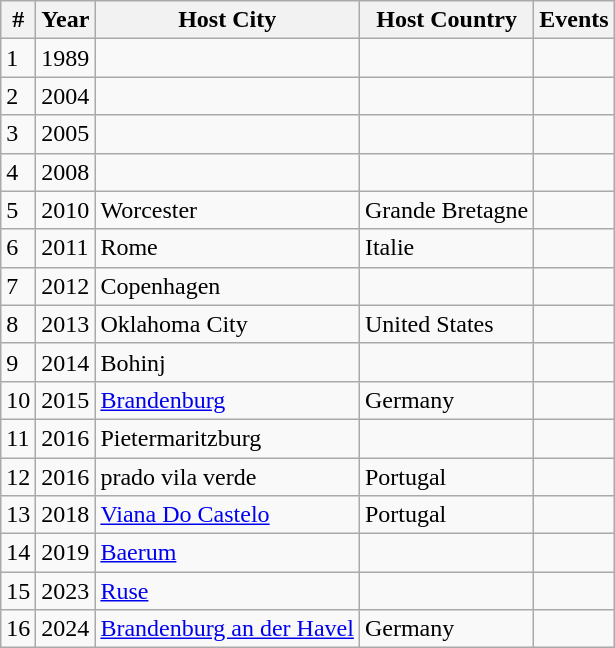<table class="wikitable sortable">
<tr>
<th>#</th>
<th>Year</th>
<th>Host City</th>
<th>Host Country</th>
<th>Events</th>
</tr>
<tr>
<td>1</td>
<td>1989</td>
<td></td>
<td></td>
<td></td>
</tr>
<tr>
<td>2</td>
<td>2004</td>
<td></td>
<td></td>
<td></td>
</tr>
<tr>
<td>3</td>
<td>2005</td>
<td></td>
<td></td>
<td></td>
</tr>
<tr>
<td>4</td>
<td>2008</td>
<td></td>
<td></td>
<td></td>
</tr>
<tr>
<td>5</td>
<td>2010</td>
<td>Worcester</td>
<td>Grande Bretagne</td>
<td></td>
</tr>
<tr>
<td>6</td>
<td>2011</td>
<td>Rome</td>
<td>Italie</td>
<td></td>
</tr>
<tr>
<td>7</td>
<td>2012</td>
<td>Copenhagen</td>
<td></td>
<td></td>
</tr>
<tr>
<td>8</td>
<td>2013</td>
<td>Oklahoma City</td>
<td>United States</td>
<td></td>
</tr>
<tr>
<td>9</td>
<td>2014</td>
<td>Bohinj</td>
<td></td>
<td></td>
</tr>
<tr>
<td>10</td>
<td>2015</td>
<td><a href='#'>Brandenburg</a></td>
<td> Germany</td>
<td></td>
</tr>
<tr>
<td>11</td>
<td>2016</td>
<td>Pietermaritzburg</td>
<td></td>
<td></td>
</tr>
<tr>
<td>12</td>
<td>2016</td>
<td>prado vila verde</td>
<td> Portugal</td>
<td></td>
</tr>
<tr>
<td>13</td>
<td>2018</td>
<td><a href='#'>Viana Do Castelo</a></td>
<td> Portugal</td>
<td></td>
</tr>
<tr>
<td>14</td>
<td>2019</td>
<td><a href='#'>Baerum</a></td>
<td></td>
<td></td>
</tr>
<tr>
<td>15</td>
<td>2023</td>
<td><a href='#'>Ruse</a></td>
<td></td>
<td></td>
</tr>
<tr>
<td>16</td>
<td>2024</td>
<td><a href='#'>Brandenburg an der Havel</a></td>
<td> Germany</td>
<td></td>
</tr>
</table>
